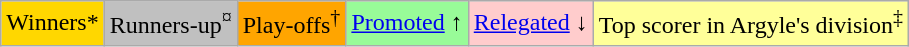<table class="wikitable">
<tr>
<td bgcolor="gold">Winners*</td>
<td bgcolor="silver">Runners-up<sup>¤</sup></td>
<td bgcolor="orange">Play-offs<sup>†</sup></td>
<td bgcolor="#98FB98"><a href='#'>Promoted</a> ↑</td>
<td bgcolor="#FFCCCC"><a href='#'>Relegated</a> ↓</td>
<td bgcolor="#FFFF99">Top scorer in Argyle's division<sup>‡</sup></td>
</tr>
</table>
